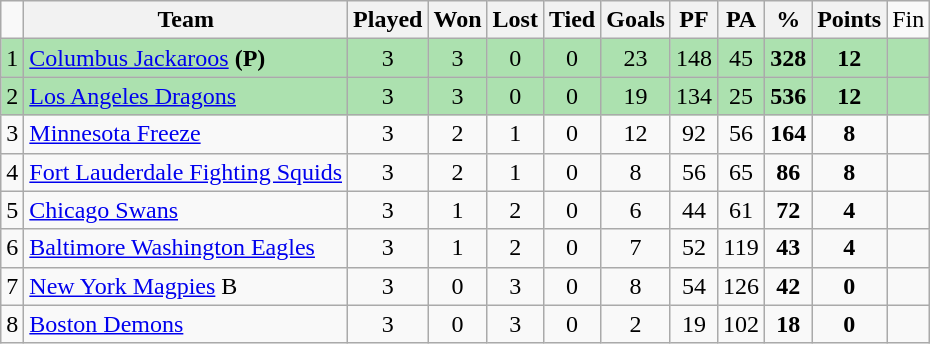<table class="wikitable" style="text-align: center;">
<tr>
<td></td>
<th>Team</th>
<th>Played</th>
<th>Won</th>
<th>Lost</th>
<th>Tied</th>
<th>Goals</th>
<th>PF</th>
<th>PA</th>
<th>%</th>
<th>Points</th>
<td>Fin</td>
</tr>
<tr style="background: #ACE1AF">
<td>1</td>
<td align="left"><a href='#'>Columbus Jackaroos</a> <strong>(P)</strong></td>
<td>3</td>
<td>3</td>
<td>0</td>
<td>0</td>
<td>23</td>
<td>148</td>
<td>45</td>
<td><strong>328</strong></td>
<td><strong>12</strong></td>
<td></td>
</tr>
<tr style="background: #ACE1AF">
<td>2</td>
<td align="left"><a href='#'>Los Angeles Dragons</a></td>
<td>3</td>
<td>3</td>
<td>0</td>
<td>0</td>
<td>19</td>
<td>134</td>
<td>25</td>
<td><strong>536</strong></td>
<td><strong>12</strong></td>
<td></td>
</tr>
<tr>
<td>3</td>
<td align="left"><a href='#'>Minnesota Freeze</a></td>
<td>3</td>
<td>2</td>
<td>1</td>
<td>0</td>
<td>12</td>
<td>92</td>
<td>56</td>
<td><strong>164</strong></td>
<td><strong>8</strong></td>
<td></td>
</tr>
<tr>
<td>4</td>
<td align="left"><a href='#'>Fort Lauderdale Fighting Squids</a></td>
<td>3</td>
<td>2</td>
<td>1</td>
<td>0</td>
<td>8</td>
<td>56</td>
<td>65</td>
<td><strong>86</strong></td>
<td><strong>8</strong></td>
<td></td>
</tr>
<tr>
<td>5</td>
<td align="left"><a href='#'>Chicago Swans</a></td>
<td>3</td>
<td>1</td>
<td>2</td>
<td>0</td>
<td>6</td>
<td>44</td>
<td>61</td>
<td><strong>72</strong></td>
<td><strong>4</strong></td>
<td></td>
</tr>
<tr>
<td>6</td>
<td align="left"><a href='#'>Baltimore Washington Eagles</a></td>
<td>3</td>
<td>1</td>
<td>2</td>
<td>0</td>
<td>7</td>
<td>52</td>
<td>119</td>
<td><strong>43</strong></td>
<td><strong>4</strong></td>
<td></td>
</tr>
<tr>
<td>7</td>
<td align="left"><a href='#'>New York Magpies</a> B</td>
<td>3</td>
<td>0</td>
<td>3</td>
<td>0</td>
<td>8</td>
<td>54</td>
<td>126</td>
<td><strong>42</strong></td>
<td><strong>0</strong></td>
<td></td>
</tr>
<tr>
<td>8</td>
<td align="left"><a href='#'>Boston Demons</a></td>
<td>3</td>
<td>0</td>
<td>3</td>
<td>0</td>
<td>2</td>
<td>19</td>
<td>102</td>
<td><strong>18</strong></td>
<td><strong>0</strong></td>
<td></td>
</tr>
</table>
